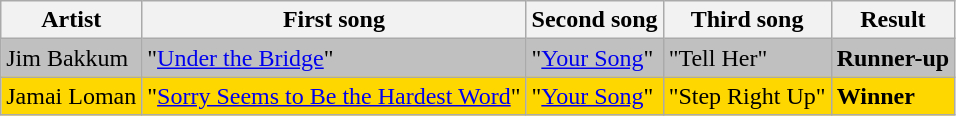<table class=wikitable>
<tr>
<th>Artist</th>
<th>First song</th>
<th>Second song</th>
<th>Third song</th>
<th>Result</th>
</tr>
<tr style="background:silver;">
<td>Jim Bakkum</td>
<td>"<a href='#'>Under the Bridge</a>"</td>
<td>"<a href='#'>Your Song</a>"</td>
<td>"Tell Her"</td>
<td><strong>Runner-up</strong></td>
</tr>
<tr style="background:gold;">
<td>Jamai Loman</td>
<td>"<a href='#'>Sorry Seems to Be the Hardest Word</a>"</td>
<td>"<a href='#'>Your Song</a>"</td>
<td>"Step Right Up"</td>
<td><strong>Winner</strong></td>
</tr>
</table>
